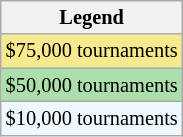<table class="wikitable" style="font-size:85%;">
<tr>
<th>Legend</th>
</tr>
<tr bgcolor="#F7E98E">
<td>$75,000 tournaments</td>
</tr>
<tr bgcolor="#ADDFAD">
<td>$50,000 tournaments</td>
</tr>
<tr bgcolor="#f0f8ff">
<td>$10,000 tournaments</td>
</tr>
</table>
